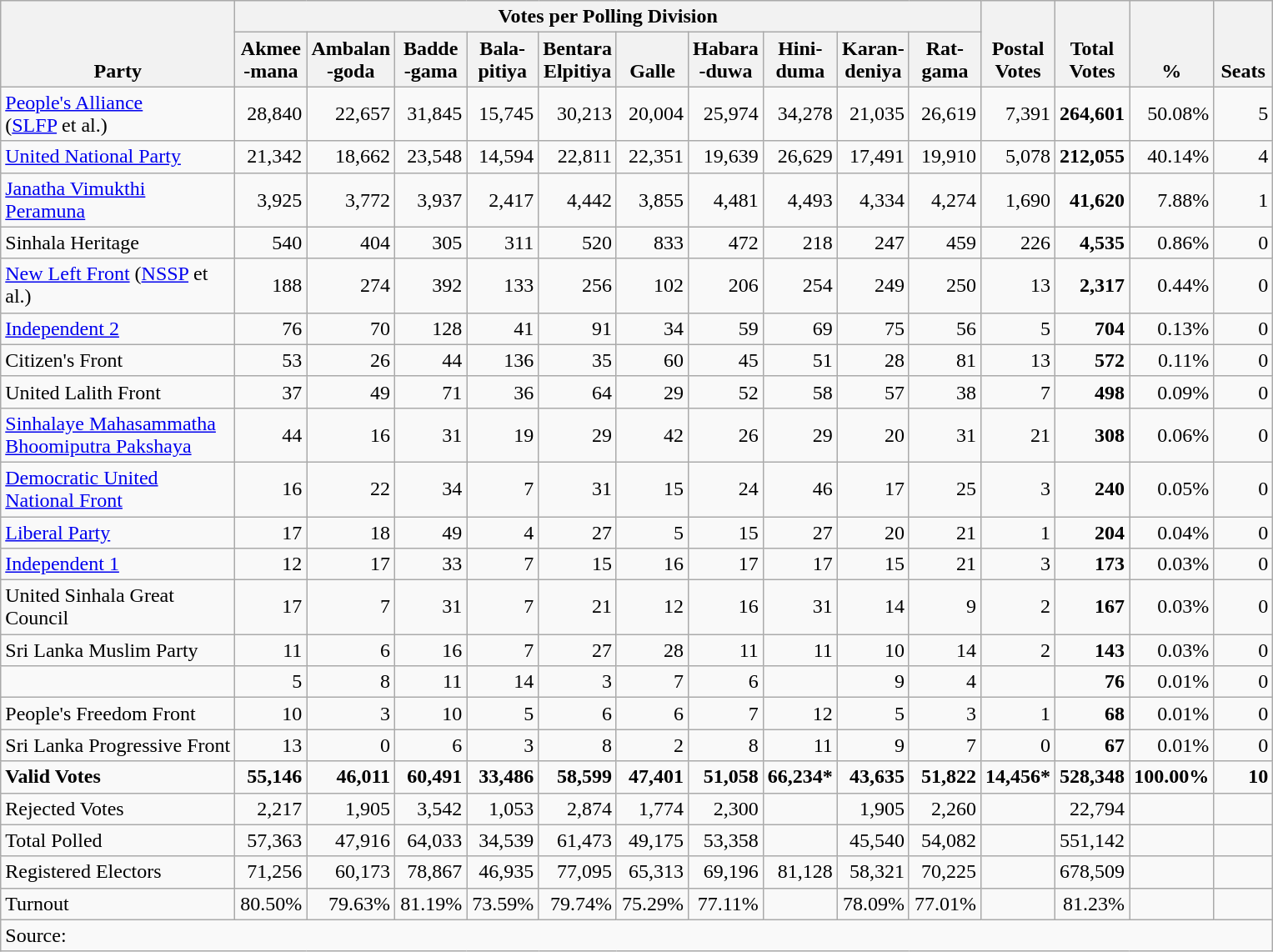<table class="wikitable" border="1" style="text-align:right;">
<tr>
<th rowspan="2" align="left" valign="bottom" width="180">Party</th>
<th colspan="10">Votes per Polling Division</th>
<th rowspan="2" align="center" valign="bottom" width="50">Postal<br>Votes</th>
<th rowspan="2" align="center" valign="bottom" width="50">Total Votes</th>
<th rowspan="2" align="center" valign="bottom" width="50">%</th>
<th rowspan="2" align="center" valign="bottom" width="40">Seats</th>
</tr>
<tr>
<th align="center" valign="bottom" width="50">Akmee<br>-mana</th>
<th align="center" valign="bottom" width="50">Ambalan<br>-goda</th>
<th align="center" valign="bottom" width="50">Badde<br>-gama</th>
<th align="center" valign="bottom" width="50">Bala-<br>pitiya</th>
<th align="center" valign="bottom" width="50">Bentara<br>Elpitiya</th>
<th align="center" valign="bottom" width="50">Galle</th>
<th align="center" valign="bottom" width="50">Habara<br>-duwa</th>
<th align="center" valign="bottom" width="50">Hini-<br>duma</th>
<th align="center" valign="bottom" width="50">Karan-<br>deniya</th>
<th align="center" valign="bottom" width="50">Rat-<br>gama</th>
</tr>
<tr>
<td align="left"><a href='#'>People's Alliance</a><br>(<a href='#'>SLFP</a> et al.)</td>
<td>28,840</td>
<td>22,657</td>
<td>31,845</td>
<td>15,745</td>
<td>30,213</td>
<td>20,004</td>
<td>25,974</td>
<td>34,278</td>
<td>21,035</td>
<td>26,619</td>
<td>7,391</td>
<td><strong>264,601</strong></td>
<td>50.08%</td>
<td>5</td>
</tr>
<tr>
<td align="left"><a href='#'>United National Party</a></td>
<td>21,342</td>
<td>18,662</td>
<td>23,548</td>
<td>14,594</td>
<td>22,811</td>
<td>22,351</td>
<td>19,639</td>
<td>26,629</td>
<td>17,491</td>
<td>19,910</td>
<td>5,078</td>
<td><strong>212,055</strong></td>
<td>40.14%</td>
<td>4</td>
</tr>
<tr>
<td align="left"><a href='#'>Janatha Vimukthi Peramuna</a></td>
<td>3,925</td>
<td>3,772</td>
<td>3,937</td>
<td>2,417</td>
<td>4,442</td>
<td>3,855</td>
<td>4,481</td>
<td>4,493</td>
<td>4,334</td>
<td>4,274</td>
<td>1,690</td>
<td><strong>41,620</strong></td>
<td>7.88%</td>
<td>1</td>
</tr>
<tr>
<td align="left">Sinhala Heritage</td>
<td>540</td>
<td>404</td>
<td>305</td>
<td>311</td>
<td>520</td>
<td>833</td>
<td>472</td>
<td>218</td>
<td>247</td>
<td>459</td>
<td>226</td>
<td><strong>4,535</strong></td>
<td>0.86%</td>
<td>0</td>
</tr>
<tr>
<td align="left"><a href='#'>New Left Front</a> (<a href='#'>NSSP</a> et al.)</td>
<td>188</td>
<td>274</td>
<td>392</td>
<td>133</td>
<td>256</td>
<td>102</td>
<td>206</td>
<td>254</td>
<td>249</td>
<td>250</td>
<td>13</td>
<td><strong>2,317</strong></td>
<td>0.44%</td>
<td>0</td>
</tr>
<tr>
<td align="left"><a href='#'>Independent 2</a></td>
<td>76</td>
<td>70</td>
<td>128</td>
<td>41</td>
<td>91</td>
<td>34</td>
<td>59</td>
<td>69</td>
<td>75</td>
<td>56</td>
<td>5</td>
<td><strong>704</strong></td>
<td>0.13%</td>
<td>0</td>
</tr>
<tr>
<td align="left">Citizen's Front</td>
<td>53</td>
<td>26</td>
<td>44</td>
<td>136</td>
<td>35</td>
<td>60</td>
<td>45</td>
<td>51</td>
<td>28</td>
<td>81</td>
<td>13</td>
<td><strong>572</strong></td>
<td>0.11%</td>
<td>0</td>
</tr>
<tr>
<td align="left">United Lalith Front</td>
<td>37</td>
<td>49</td>
<td>71</td>
<td>36</td>
<td>64</td>
<td>29</td>
<td>52</td>
<td>58</td>
<td>57</td>
<td>38</td>
<td>7</td>
<td><strong>498</strong></td>
<td>0.09%</td>
<td>0</td>
</tr>
<tr>
<td align="left"><a href='#'>Sinhalaye Mahasammatha Bhoomiputra Pakshaya</a></td>
<td>44</td>
<td>16</td>
<td>31</td>
<td>19</td>
<td>29</td>
<td>42</td>
<td>26</td>
<td>29</td>
<td>20</td>
<td>31</td>
<td>21</td>
<td><strong>308</strong></td>
<td>0.06%</td>
<td>0</td>
</tr>
<tr>
<td align="left"><a href='#'>Democratic United National Front</a></td>
<td>16</td>
<td>22</td>
<td>34</td>
<td>7</td>
<td>31</td>
<td>15</td>
<td>24</td>
<td>46</td>
<td>17</td>
<td>25</td>
<td>3</td>
<td><strong>240</strong></td>
<td>0.05%</td>
<td>0</td>
</tr>
<tr>
<td align="left"><a href='#'>Liberal Party</a></td>
<td>17</td>
<td>18</td>
<td>49</td>
<td>4</td>
<td>27</td>
<td>5</td>
<td>15</td>
<td>27</td>
<td>20</td>
<td>21</td>
<td>1</td>
<td><strong>204</strong></td>
<td>0.04%</td>
<td>0</td>
</tr>
<tr>
<td align="left"><a href='#'>Independent 1</a></td>
<td>12</td>
<td>17</td>
<td>33</td>
<td>7</td>
<td>15</td>
<td>16</td>
<td>17</td>
<td>17</td>
<td>15</td>
<td>21</td>
<td>3</td>
<td><strong>173</strong></td>
<td>0.03%</td>
<td>0</td>
</tr>
<tr>
<td align="left">United Sinhala Great Council</td>
<td>17</td>
<td>7</td>
<td>31</td>
<td>7</td>
<td>21</td>
<td>12</td>
<td>16</td>
<td>31</td>
<td>14</td>
<td>9</td>
<td>2</td>
<td><strong>167</strong></td>
<td>0.03%</td>
<td>0</td>
</tr>
<tr>
<td align="left">Sri Lanka Muslim Party</td>
<td>11</td>
<td>6</td>
<td>16</td>
<td>7</td>
<td>27</td>
<td>28</td>
<td>11</td>
<td>11</td>
<td>10</td>
<td>14</td>
<td>2</td>
<td><strong>143</strong></td>
<td>0.03%</td>
<td>0</td>
</tr>
<tr>
<td></td>
<td>5</td>
<td>8</td>
<td>11</td>
<td>14</td>
<td>3</td>
<td>7</td>
<td>6</td>
<td></td>
<td>9</td>
<td>4</td>
<td></td>
<td><strong>76</strong></td>
<td>0.01%</td>
<td>0</td>
</tr>
<tr>
<td align="left">People's Freedom Front</td>
<td>10</td>
<td>3</td>
<td>10</td>
<td>5</td>
<td>6</td>
<td>6</td>
<td>7</td>
<td>12</td>
<td>5</td>
<td>3</td>
<td>1</td>
<td><strong>68</strong></td>
<td>0.01%</td>
<td>0</td>
</tr>
<tr>
<td align="left">Sri Lanka Progressive Front</td>
<td>13</td>
<td>0</td>
<td>6</td>
<td>3</td>
<td>8</td>
<td>2</td>
<td>8</td>
<td>11</td>
<td>9</td>
<td>7</td>
<td>0</td>
<td><strong>67</strong></td>
<td>0.01%</td>
<td>0</td>
</tr>
<tr>
<td align="left"><strong>Valid Votes</strong></td>
<td><strong>55,146</strong></td>
<td><strong>46,011</strong></td>
<td><strong>60,491</strong></td>
<td><strong>33,486</strong></td>
<td><strong>58,599</strong></td>
<td><strong>47,401</strong></td>
<td><strong>51,058</strong></td>
<td><strong>66,234*</strong></td>
<td><strong>43,635</strong></td>
<td><strong>51,822</strong></td>
<td><strong>14,456*</strong></td>
<td><strong>528,348</strong></td>
<td><strong>100.00%</strong></td>
<td><strong>10</strong></td>
</tr>
<tr>
<td align="left">Rejected Votes</td>
<td>2,217</td>
<td>1,905</td>
<td>3,542</td>
<td>1,053</td>
<td>2,874</td>
<td>1,774</td>
<td>2,300</td>
<td></td>
<td>1,905</td>
<td>2,260</td>
<td></td>
<td>22,794</td>
<td></td>
<td></td>
</tr>
<tr>
<td align="left">Total Polled</td>
<td>57,363</td>
<td>47,916</td>
<td>64,033</td>
<td>34,539</td>
<td>61,473</td>
<td>49,175</td>
<td>53,358</td>
<td></td>
<td>45,540</td>
<td>54,082</td>
<td></td>
<td>551,142</td>
<td></td>
<td></td>
</tr>
<tr>
<td align="left">Registered Electors</td>
<td>71,256</td>
<td>60,173</td>
<td>78,867</td>
<td>46,935</td>
<td>77,095</td>
<td>65,313</td>
<td>69,196</td>
<td>81,128</td>
<td>58,321</td>
<td>70,225</td>
<td></td>
<td>678,509</td>
<td></td>
<td></td>
</tr>
<tr>
<td align="left">Turnout</td>
<td>80.50%</td>
<td>79.63%</td>
<td>81.19%</td>
<td>73.59%</td>
<td>79.74%</td>
<td>75.29%</td>
<td>77.11%</td>
<td></td>
<td>78.09%</td>
<td>77.01%</td>
<td></td>
<td>81.23%</td>
<td></td>
<td></td>
</tr>
<tr>
<td colspan="16" align="left">Source:</td>
</tr>
</table>
